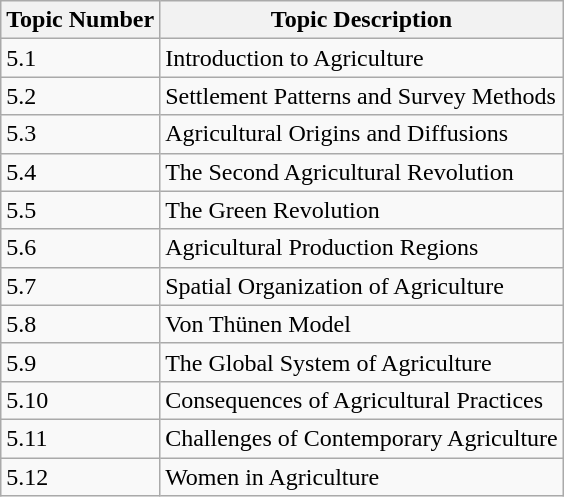<table class="wikitable">
<tr>
<th>Topic Number</th>
<th>Topic Description</th>
</tr>
<tr>
<td>5.1</td>
<td>Introduction to Agriculture</td>
</tr>
<tr>
<td>5.2</td>
<td>Settlement Patterns and Survey Methods</td>
</tr>
<tr>
<td>5.3</td>
<td>Agricultural Origins and Diffusions</td>
</tr>
<tr>
<td>5.4</td>
<td>The Second Agricultural Revolution</td>
</tr>
<tr>
<td>5.5</td>
<td>The Green Revolution</td>
</tr>
<tr>
<td>5.6</td>
<td>Agricultural Production Regions</td>
</tr>
<tr>
<td>5.7</td>
<td>Spatial Organization of Agriculture</td>
</tr>
<tr>
<td>5.8</td>
<td>Von Thünen Model</td>
</tr>
<tr>
<td>5.9</td>
<td>The Global System of Agriculture</td>
</tr>
<tr>
<td>5.10</td>
<td>Consequences of Agricultural Practices</td>
</tr>
<tr>
<td>5.11</td>
<td>Challenges of Contemporary Agriculture</td>
</tr>
<tr>
<td>5.12</td>
<td>Women in Agriculture</td>
</tr>
</table>
